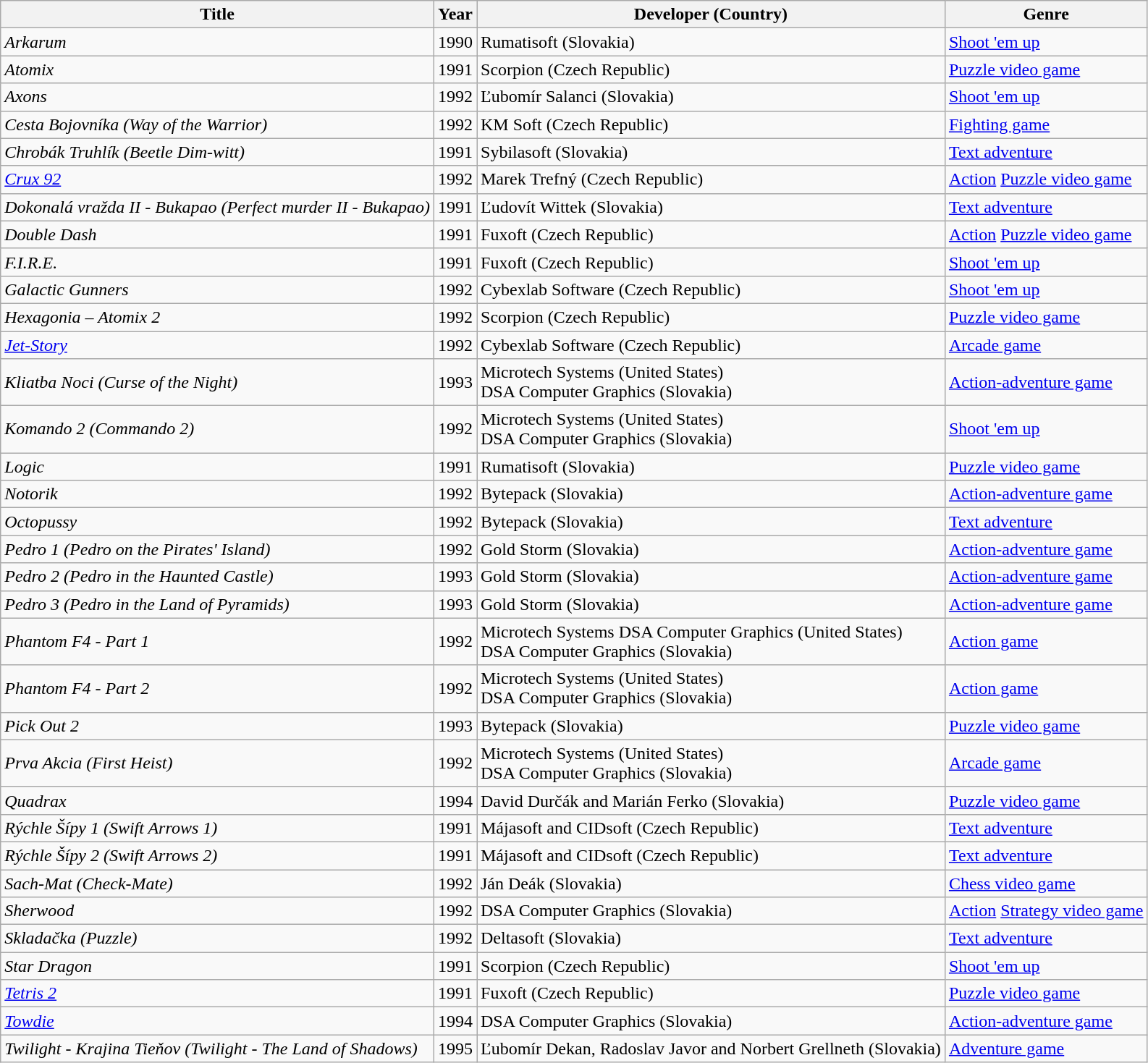<table class="wikitable sortable">
<tr>
<th scope="col">Title</th>
<th>Year</th>
<th>Developer (Country)</th>
<th>Genre</th>
</tr>
<tr>
<td><em>Arkarum</em></td>
<td>1990</td>
<td>Rumatisoft (Slovakia)</td>
<td><a href='#'>Shoot 'em up</a></td>
</tr>
<tr>
<td><em>Atomix</em></td>
<td>1991</td>
<td>Scorpion (Czech Republic)</td>
<td><a href='#'>Puzzle video game</a></td>
</tr>
<tr>
<td><em>Axons</em></td>
<td>1992</td>
<td>Ľubomír Salanci (Slovakia)</td>
<td><a href='#'>Shoot 'em up</a></td>
</tr>
<tr>
<td><em>Cesta Bojovníka (Way of the Warrior)</em></td>
<td>1992</td>
<td>KM Soft (Czech Republic)</td>
<td><a href='#'>Fighting game</a></td>
</tr>
<tr>
<td><em>Chrobák Truhlík (Beetle Dim-witt)</em></td>
<td>1991</td>
<td>Sybilasoft (Slovakia)</td>
<td><a href='#'>Text adventure</a></td>
</tr>
<tr>
<td><em><a href='#'>Crux 92</a></em></td>
<td>1992</td>
<td>Marek Trefný (Czech Republic)</td>
<td><a href='#'>Action</a> <a href='#'>Puzzle video game</a></td>
</tr>
<tr>
<td><em>Dokonalá vražda II - Bukapao (Perfect murder II - Bukapao)</em></td>
<td>1991</td>
<td>Ľudovít Wittek (Slovakia)</td>
<td><a href='#'>Text adventure</a></td>
</tr>
<tr>
<td><em>Double Dash</em></td>
<td>1991</td>
<td>Fuxoft (Czech Republic)</td>
<td><a href='#'>Action</a> <a href='#'>Puzzle video game</a></td>
</tr>
<tr>
<td><em>F.I.R.E.</em></td>
<td>1991</td>
<td>Fuxoft (Czech Republic)</td>
<td><a href='#'>Shoot 'em up</a></td>
</tr>
<tr>
<td><em>Galactic Gunners</em></td>
<td>1992</td>
<td>Cybexlab Software (Czech Republic)</td>
<td><a href='#'>Shoot 'em up</a></td>
</tr>
<tr>
<td><em>Hexagonia – Atomix 2</em></td>
<td>1992</td>
<td>Scorpion (Czech Republic)</td>
<td><a href='#'>Puzzle video game</a></td>
</tr>
<tr>
<td><em><a href='#'>Jet-Story</a></em></td>
<td>1992</td>
<td>Cybexlab Software (Czech Republic)</td>
<td><a href='#'>Arcade game</a></td>
</tr>
<tr>
<td><em>Kliatba Noci (Curse of the Night)</em></td>
<td>1993</td>
<td>Microtech Systems (United States) <br>DSA Computer Graphics (Slovakia)</td>
<td><a href='#'>Action-adventure game</a></td>
</tr>
<tr>
<td><em>Komando 2 (Commando 2)</em></td>
<td>1992</td>
<td>Microtech Systems (United States)<br>DSA Computer Graphics (Slovakia)</td>
<td><a href='#'>Shoot 'em up</a></td>
</tr>
<tr>
<td><em>Logic</em></td>
<td>1991</td>
<td>Rumatisoft (Slovakia)</td>
<td><a href='#'>Puzzle video game</a></td>
</tr>
<tr>
<td><em>Notorik</em></td>
<td>1992</td>
<td>Bytepack (Slovakia)</td>
<td><a href='#'>Action-adventure game</a></td>
</tr>
<tr>
<td><em>Octopussy</em></td>
<td>1992</td>
<td>Bytepack (Slovakia)</td>
<td><a href='#'>Text adventure</a></td>
</tr>
<tr>
<td><em>Pedro 1 (Pedro on the Pirates' Island)</em></td>
<td>1992</td>
<td>Gold Storm (Slovakia)</td>
<td><a href='#'>Action-adventure game</a></td>
</tr>
<tr>
<td><em>Pedro 2 (Pedro in the Haunted Castle)</em></td>
<td>1993</td>
<td>Gold Storm (Slovakia)</td>
<td><a href='#'>Action-adventure game</a></td>
</tr>
<tr>
<td><em>Pedro 3 (Pedro in the Land of Pyramids)</em></td>
<td>1993</td>
<td>Gold Storm (Slovakia)</td>
<td><a href='#'>Action-adventure game</a></td>
</tr>
<tr>
<td><em>Phantom F4 - Part 1</em></td>
<td>1992</td>
<td>Microtech Systems DSA Computer Graphics (United States)<br>DSA Computer Graphics (Slovakia)</td>
<td><a href='#'>Action game</a></td>
</tr>
<tr>
<td><em>Phantom F4 - Part 2</em></td>
<td>1992</td>
<td>Microtech Systems (United States)<br>DSA Computer Graphics (Slovakia)</td>
<td><a href='#'>Action game</a></td>
</tr>
<tr>
<td><em>Pick Out 2</em></td>
<td>1993</td>
<td>Bytepack (Slovakia)</td>
<td><a href='#'>Puzzle video game</a></td>
</tr>
<tr>
<td><em>Prva Akcia (First Heist)</em></td>
<td>1992</td>
<td>Microtech Systems (United States)<br>DSA Computer Graphics (Slovakia)</td>
<td><a href='#'>Arcade game</a></td>
</tr>
<tr>
<td><em>Quadrax</em></td>
<td>1994</td>
<td>David Durčák and Marián Ferko (Slovakia)</td>
<td><a href='#'>Puzzle video game</a></td>
</tr>
<tr>
<td><em>Rýchle Šípy 1 (Swift Arrows 1)</em></td>
<td>1991</td>
<td>Májasoft and CIDsoft (Czech Republic)</td>
<td><a href='#'>Text adventure</a></td>
</tr>
<tr>
<td><em>Rýchle Šípy 2 (Swift Arrows 2)</em></td>
<td>1991</td>
<td>Májasoft and CIDsoft (Czech Republic)</td>
<td><a href='#'>Text adventure</a></td>
</tr>
<tr>
<td><em>Sach-Mat (Check-Mate)</em></td>
<td>1992</td>
<td>Ján Deák (Slovakia)</td>
<td><a href='#'>Chess video game</a></td>
</tr>
<tr>
<td><em>Sherwood</em></td>
<td>1992</td>
<td>DSA Computer Graphics (Slovakia)</td>
<td><a href='#'>Action</a> <a href='#'>Strategy video game</a></td>
</tr>
<tr>
<td><em>Skladačka (Puzzle)</em></td>
<td>1992</td>
<td>Deltasoft (Slovakia)</td>
<td><a href='#'>Text adventure</a></td>
</tr>
<tr>
<td><em>Star Dragon</em></td>
<td>1991</td>
<td>Scorpion (Czech Republic)</td>
<td><a href='#'>Shoot 'em up</a></td>
</tr>
<tr>
<td><em><a href='#'>Tetris 2</a></em></td>
<td>1991</td>
<td>Fuxoft (Czech Republic)</td>
<td><a href='#'>Puzzle video game</a></td>
</tr>
<tr>
<td><em><a href='#'>Towdie</a></em></td>
<td>1994</td>
<td>DSA Computer Graphics (Slovakia)</td>
<td><a href='#'>Action-adventure game</a></td>
</tr>
<tr>
<td><em>Twilight - Krajina Tieňov (Twilight - The Land of Shadows)</em></td>
<td>1995</td>
<td>Ľubomír Dekan, Radoslav Javor and Norbert Grellneth (Slovakia)</td>
<td><a href='#'>Adventure game</a></td>
</tr>
</table>
